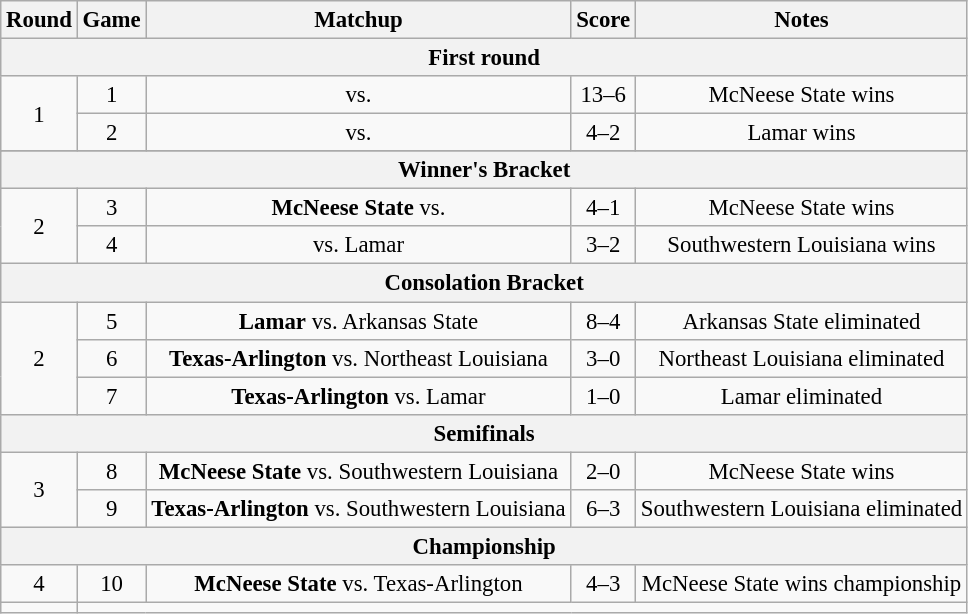<table class="wikitable" style="font-size: 95%;text-align:center">
<tr align="center">
<th>Round</th>
<th>Game</th>
<th>Matchup</th>
<th>Score</th>
<th>Notes</th>
</tr>
<tr>
<th colspan="8">First round</th>
</tr>
<tr>
<td rowspan="2">1</td>
<td>1</td>
<td><strong></strong> vs. </td>
<td>13–6</td>
<td>McNeese State wins</td>
</tr>
<tr>
<td>2</td>
<td><strong></strong> vs. </td>
<td>4–2</td>
<td>Lamar wins</td>
</tr>
<tr>
</tr>
<tr>
<th colspan="8">Winner's Bracket</th>
</tr>
<tr>
<td rowspan="2">2</td>
<td>3</td>
<td><strong>McNeese State</strong> vs. </td>
<td>4–1</td>
<td>McNeese State wins</td>
</tr>
<tr>
<td>4</td>
<td><strong></strong> vs. Lamar</td>
<td>3–2</td>
<td>Southwestern Louisiana wins</td>
</tr>
<tr>
<th colspan="8">Consolation Bracket</th>
</tr>
<tr>
<td rowspan=" 3">2</td>
<td>5</td>
<td><strong>Lamar</strong> vs. Arkansas State</td>
<td>8–4</td>
<td>Arkansas State eliminated</td>
</tr>
<tr>
<td>6</td>
<td><strong>Texas-Arlington</strong> vs. Northeast Louisiana</td>
<td>3–0</td>
<td>Northeast Louisiana eliminated</td>
</tr>
<tr>
<td>7</td>
<td><strong>Texas-Arlington</strong> vs. Lamar</td>
<td>1–0</td>
<td>Lamar eliminated</td>
</tr>
<tr>
<th colspan="8">Semifinals</th>
</tr>
<tr>
<td rowspan="2">3</td>
<td>8</td>
<td><strong>McNeese State</strong> vs. Southwestern Louisiana</td>
<td>2–0</td>
<td>McNeese State wins</td>
</tr>
<tr>
<td>9</td>
<td><strong>Texas-Arlington</strong> vs. Southwestern Louisiana</td>
<td>6–3</td>
<td>Southwestern Louisiana eliminated</td>
</tr>
<tr>
<th colspan="8">Championship</th>
</tr>
<tr>
<td rowspan="1">4</td>
<td>10</td>
<td><strong>McNeese State</strong> vs. Texas-Arlington</td>
<td>4–3</td>
<td>McNeese State wins championship</td>
</tr>
<tr>
<td></td>
</tr>
</table>
